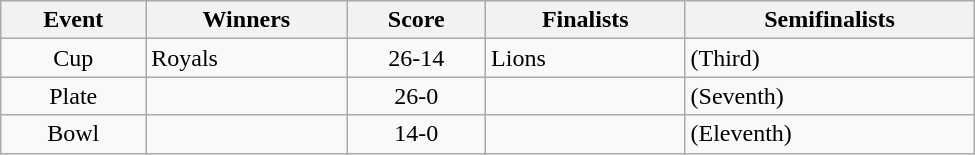<table class="wikitable" width=650 style="text-align: center">
<tr>
<th>Event</th>
<th>Winners</th>
<th>Score</th>
<th>Finalists</th>
<th>Semifinalists</th>
</tr>
<tr>
<td>Cup</td>
<td align=left> Royals</td>
<td>26-14</td>
<td align=left> Lions</td>
<td align=left> (Third)<br></td>
</tr>
<tr>
<td>Plate</td>
<td align=left></td>
<td>26-0</td>
<td align=left></td>
<td align=left> (Seventh)<br></td>
</tr>
<tr>
<td>Bowl</td>
<td align=left></td>
<td>14-0</td>
<td align=left></td>
<td align=left> (Eleventh)<br></td>
</tr>
</table>
